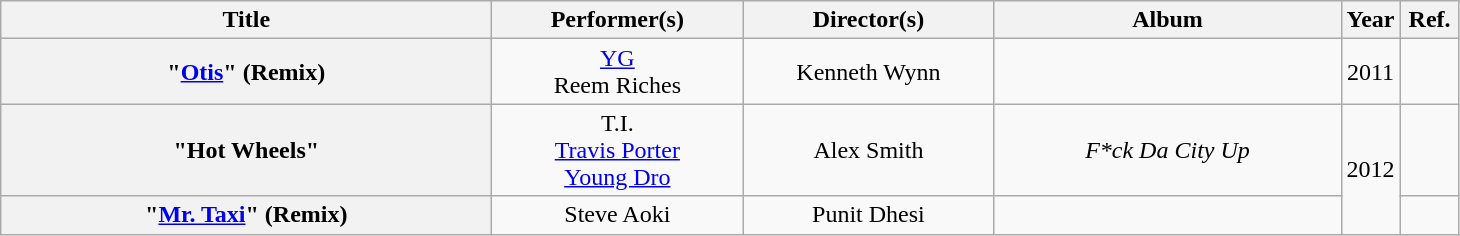<table class="wikitable sortable plainrowheaders" style="text-align: center;">
<tr>
<th scope="col" style="width:20em;">Title</th>
<th scope="col" style="width:10em;">Performer(s)</th>
<th scope="col" style="width:10em;">Director(s)</th>
<th scope="col" style="width:14em;">Album</th>
<th scope="col" style="width:2em;">Year</th>
<th scope="col" style="width:2em;" class="unsortable">Ref.</th>
</tr>
<tr>
<th scope="row">"<a href='#'>Otis</a>" (Remix)</th>
<td><a href='#'>YG</a><br>Reem Riches</td>
<td>Kenneth Wynn</td>
<td></td>
<td>2011</td>
<td></td>
</tr>
<tr>
<th scope="row">"Hot Wheels"</th>
<td>T.I.<br><a href='#'>Travis Porter</a><br><a href='#'>Young Dro</a></td>
<td>Alex Smith</td>
<td><em>F*ck Da City Up</em></td>
<td rowspan="2">2012</td>
<td></td>
</tr>
<tr>
<th scope="row">"<a href='#'>Mr. Taxi</a>" (Remix)</th>
<td>Steve Aoki</td>
<td>Punit Dhesi</td>
<td></td>
<td></td>
</tr>
</table>
